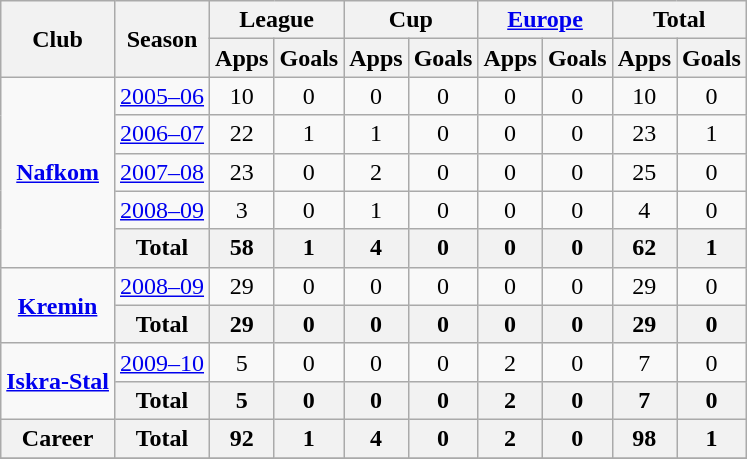<table class="wikitable sortable" style="text-align: center;">
<tr>
<th rowspan="2">Club</th>
<th rowspan="2">Season</th>
<th colspan="2">League</th>
<th colspan="2">Cup</th>
<th colspan="2"><a href='#'>Europe</a></th>
<th colspan="2">Total</th>
</tr>
<tr>
<th>Apps</th>
<th>Goals</th>
<th>Apps</th>
<th>Goals</th>
<th>Apps</th>
<th>Goals</th>
<th>Apps</th>
<th>Goals</th>
</tr>
<tr>
<td rowspan="5"><strong><a href='#'>Nafkom</a></strong></td>
<td><a href='#'>2005–06</a></td>
<td>10</td>
<td>0</td>
<td>0</td>
<td>0</td>
<td>0</td>
<td>0</td>
<td>10</td>
<td>0</td>
</tr>
<tr>
<td><a href='#'>2006–07</a></td>
<td>22</td>
<td>1</td>
<td>1</td>
<td>0</td>
<td>0</td>
<td>0</td>
<td>23</td>
<td>1</td>
</tr>
<tr>
<td><a href='#'>2007–08</a></td>
<td>23</td>
<td>0</td>
<td>2</td>
<td>0</td>
<td>0</td>
<td>0</td>
<td>25</td>
<td>0</td>
</tr>
<tr>
<td><a href='#'>2008–09</a></td>
<td>3</td>
<td>0</td>
<td>1</td>
<td>0</td>
<td>0</td>
<td>0</td>
<td>4</td>
<td>0</td>
</tr>
<tr>
<th>Total</th>
<th>58</th>
<th>1</th>
<th>4</th>
<th>0</th>
<th>0</th>
<th>0</th>
<th>62</th>
<th>1</th>
</tr>
<tr>
<td rowspan="2"><strong><a href='#'>Kremin</a></strong></td>
<td><a href='#'>2008–09</a></td>
<td>29</td>
<td>0</td>
<td>0</td>
<td>0</td>
<td>0</td>
<td>0</td>
<td>29</td>
<td>0</td>
</tr>
<tr>
<th>Total</th>
<th>29</th>
<th>0</th>
<th>0</th>
<th>0</th>
<th>0</th>
<th>0</th>
<th>29</th>
<th>0</th>
</tr>
<tr>
<td rowspan="2"><strong><a href='#'>Iskra-Stal</a></strong></td>
<td><a href='#'>2009–10</a></td>
<td>5</td>
<td>0</td>
<td>0</td>
<td>0</td>
<td>2</td>
<td>0</td>
<td>7</td>
<td>0</td>
</tr>
<tr>
<th>Total</th>
<th>5</th>
<th>0</th>
<th>0</th>
<th>0</th>
<th>2</th>
<th>0</th>
<th>7</th>
<th>0</th>
</tr>
<tr>
<th>Career</th>
<th>Total</th>
<th>92</th>
<th>1</th>
<th>4</th>
<th>0</th>
<th>2</th>
<th>0</th>
<th>98</th>
<th>1</th>
</tr>
<tr>
</tr>
</table>
